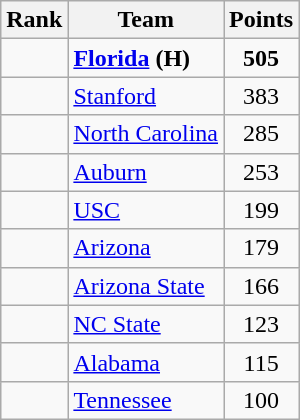<table class="wikitable sortable" style="text-align:center">
<tr>
<th>Rank</th>
<th>Team</th>
<th>Points</th>
</tr>
<tr>
<td></td>
<td align=left><strong><a href='#'>Florida</a></strong> <strong>(H)</strong></td>
<td><strong>505</strong></td>
</tr>
<tr>
<td></td>
<td align=left><a href='#'>Stanford</a></td>
<td>383</td>
</tr>
<tr>
<td></td>
<td align=left><a href='#'>North Carolina</a></td>
<td>285</td>
</tr>
<tr>
<td></td>
<td align=left><a href='#'>Auburn</a></td>
<td>253</td>
</tr>
<tr>
<td></td>
<td align=left><a href='#'>USC</a></td>
<td>199</td>
</tr>
<tr>
<td></td>
<td align=left><a href='#'>Arizona</a></td>
<td>179</td>
</tr>
<tr>
<td></td>
<td align=left><a href='#'>Arizona State</a></td>
<td>166</td>
</tr>
<tr>
<td></td>
<td align=left><a href='#'>NC State</a></td>
<td>123</td>
</tr>
<tr>
<td></td>
<td align=left><a href='#'>Alabama</a></td>
<td>115</td>
</tr>
<tr>
<td></td>
<td align=left><a href='#'>Tennessee</a></td>
<td>100</td>
</tr>
</table>
